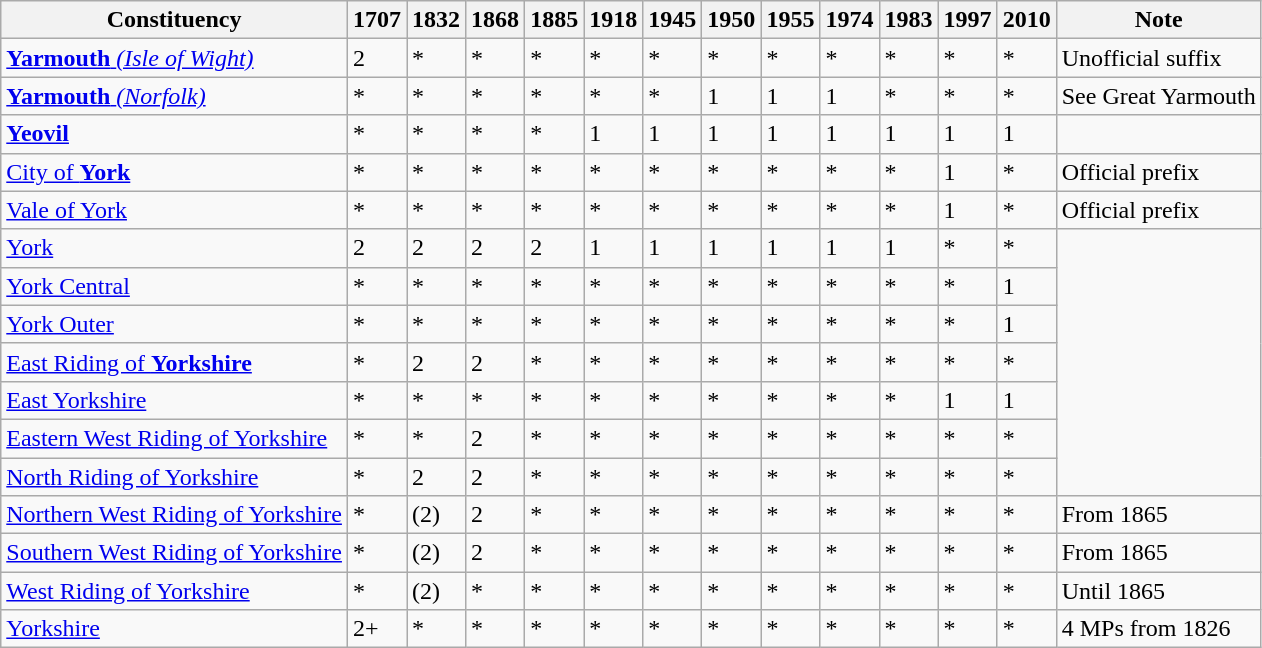<table class="wikitable">
<tr>
<th>Constituency</th>
<th>1707</th>
<th>1832</th>
<th>1868</th>
<th>1885</th>
<th>1918</th>
<th>1945</th>
<th>1950</th>
<th>1955</th>
<th>1974</th>
<th>1983</th>
<th>1997</th>
<th>2010</th>
<th>Note</th>
</tr>
<tr>
<td><a href='#'><strong>Yarmouth</strong> <em>(Isle of Wight)</em></a></td>
<td>2</td>
<td>*</td>
<td>*</td>
<td>*</td>
<td>*</td>
<td>*</td>
<td>*</td>
<td>*</td>
<td>*</td>
<td>*</td>
<td>*</td>
<td>*</td>
<td>Unofficial suffix</td>
</tr>
<tr>
<td><a href='#'><strong>Yarmouth</strong> <em>(Norfolk)</em></a></td>
<td>*</td>
<td>*</td>
<td>*</td>
<td>*</td>
<td>*</td>
<td>*</td>
<td>1</td>
<td>1</td>
<td>1</td>
<td>*</td>
<td>*</td>
<td>*</td>
<td>See Great Yarmouth</td>
</tr>
<tr>
<td><strong><a href='#'>Yeovil</a></strong></td>
<td>*</td>
<td>*</td>
<td>*</td>
<td>*</td>
<td>1</td>
<td>1</td>
<td>1</td>
<td>1</td>
<td>1</td>
<td>1</td>
<td>1</td>
<td>1</td>
</tr>
<tr>
<td><a href='#'>City of <strong>York</strong></a></td>
<td>*</td>
<td>*</td>
<td>*</td>
<td>*</td>
<td>*</td>
<td>*</td>
<td>*</td>
<td>*</td>
<td>*</td>
<td>*</td>
<td>1</td>
<td>*</td>
<td>Official prefix</td>
</tr>
<tr>
<td><a href='#'>Vale of York</a></td>
<td>*</td>
<td>*</td>
<td>*</td>
<td>*</td>
<td>*</td>
<td>*</td>
<td>*</td>
<td>*</td>
<td>*</td>
<td>*</td>
<td>1</td>
<td>*</td>
<td>Official prefix</td>
</tr>
<tr>
<td><a href='#'>York</a></td>
<td>2</td>
<td>2</td>
<td>2</td>
<td>2</td>
<td>1</td>
<td>1</td>
<td>1</td>
<td>1</td>
<td>1</td>
<td>1</td>
<td>*</td>
<td>*</td>
</tr>
<tr>
<td><a href='#'>York Central</a></td>
<td>*</td>
<td>*</td>
<td>*</td>
<td>*</td>
<td>*</td>
<td>*</td>
<td>*</td>
<td>*</td>
<td>*</td>
<td>*</td>
<td>*</td>
<td>1</td>
</tr>
<tr>
<td><a href='#'>York Outer</a></td>
<td>*</td>
<td>*</td>
<td>*</td>
<td>*</td>
<td>*</td>
<td>*</td>
<td>*</td>
<td>*</td>
<td>*</td>
<td>*</td>
<td>*</td>
<td>1</td>
</tr>
<tr>
<td><a href='#'>East Riding of <strong>Yorkshire</strong></a></td>
<td>*</td>
<td>2</td>
<td>2</td>
<td>*</td>
<td>*</td>
<td>*</td>
<td>*</td>
<td>*</td>
<td>*</td>
<td>*</td>
<td>*</td>
<td>*</td>
</tr>
<tr>
<td><a href='#'>East Yorkshire</a></td>
<td>*</td>
<td>*</td>
<td>*</td>
<td>*</td>
<td>*</td>
<td>*</td>
<td>*</td>
<td>*</td>
<td>*</td>
<td>*</td>
<td>1</td>
<td>1</td>
</tr>
<tr>
<td><a href='#'>Eastern West Riding of Yorkshire</a></td>
<td>*</td>
<td>*</td>
<td>2</td>
<td>*</td>
<td>*</td>
<td>*</td>
<td>*</td>
<td>*</td>
<td>*</td>
<td>*</td>
<td>*</td>
<td>*</td>
</tr>
<tr>
<td><a href='#'>North Riding of Yorkshire</a></td>
<td>*</td>
<td>2</td>
<td>2</td>
<td>*</td>
<td>*</td>
<td>*</td>
<td>*</td>
<td>*</td>
<td>*</td>
<td>*</td>
<td>*</td>
<td>*</td>
</tr>
<tr>
<td><a href='#'>Northern West Riding of Yorkshire</a></td>
<td>*</td>
<td>(2)</td>
<td>2</td>
<td>*</td>
<td>*</td>
<td>*</td>
<td>*</td>
<td>*</td>
<td>*</td>
<td>*</td>
<td>*</td>
<td>*</td>
<td>From 1865</td>
</tr>
<tr>
<td><a href='#'>Southern West Riding of Yorkshire</a></td>
<td>*</td>
<td>(2)</td>
<td>2</td>
<td>*</td>
<td>*</td>
<td>*</td>
<td>*</td>
<td>*</td>
<td>*</td>
<td>*</td>
<td>*</td>
<td>*</td>
<td>From 1865</td>
</tr>
<tr>
<td><a href='#'>West Riding of Yorkshire</a></td>
<td>*</td>
<td>(2)</td>
<td>*</td>
<td>*</td>
<td>*</td>
<td>*</td>
<td>*</td>
<td>*</td>
<td>*</td>
<td>*</td>
<td>*</td>
<td>*</td>
<td>Until 1865</td>
</tr>
<tr>
<td><a href='#'>Yorkshire</a></td>
<td>2+</td>
<td>*</td>
<td>*</td>
<td>*</td>
<td>*</td>
<td>*</td>
<td>*</td>
<td>*</td>
<td>*</td>
<td>*</td>
<td>*</td>
<td>*</td>
<td>4 MPs from 1826</td>
</tr>
</table>
